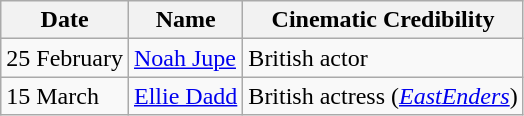<table class="wikitable">
<tr>
<th>Date</th>
<th>Name</th>
<th>Cinematic Credibility</th>
</tr>
<tr>
<td>25 February</td>
<td><a href='#'>Noah Jupe</a></td>
<td>British actor</td>
</tr>
<tr>
<td>15 March</td>
<td><a href='#'>Ellie Dadd</a></td>
<td>British actress (<em><a href='#'>EastEnders</a></em>)</td>
</tr>
</table>
